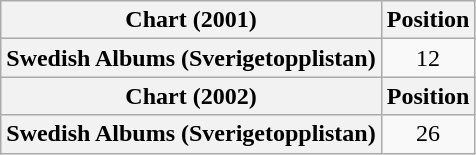<table class="wikitable plainrowheaders" style="text-align:center">
<tr>
<th scope="col">Chart (2001)</th>
<th scope="col">Position</th>
</tr>
<tr>
<th scope="row">Swedish Albums (Sverigetopplistan)</th>
<td>12</td>
</tr>
<tr>
<th scope="col">Chart (2002)</th>
<th scope="col">Position</th>
</tr>
<tr>
<th scope="row">Swedish Albums (Sverigetopplistan)</th>
<td>26</td>
</tr>
</table>
